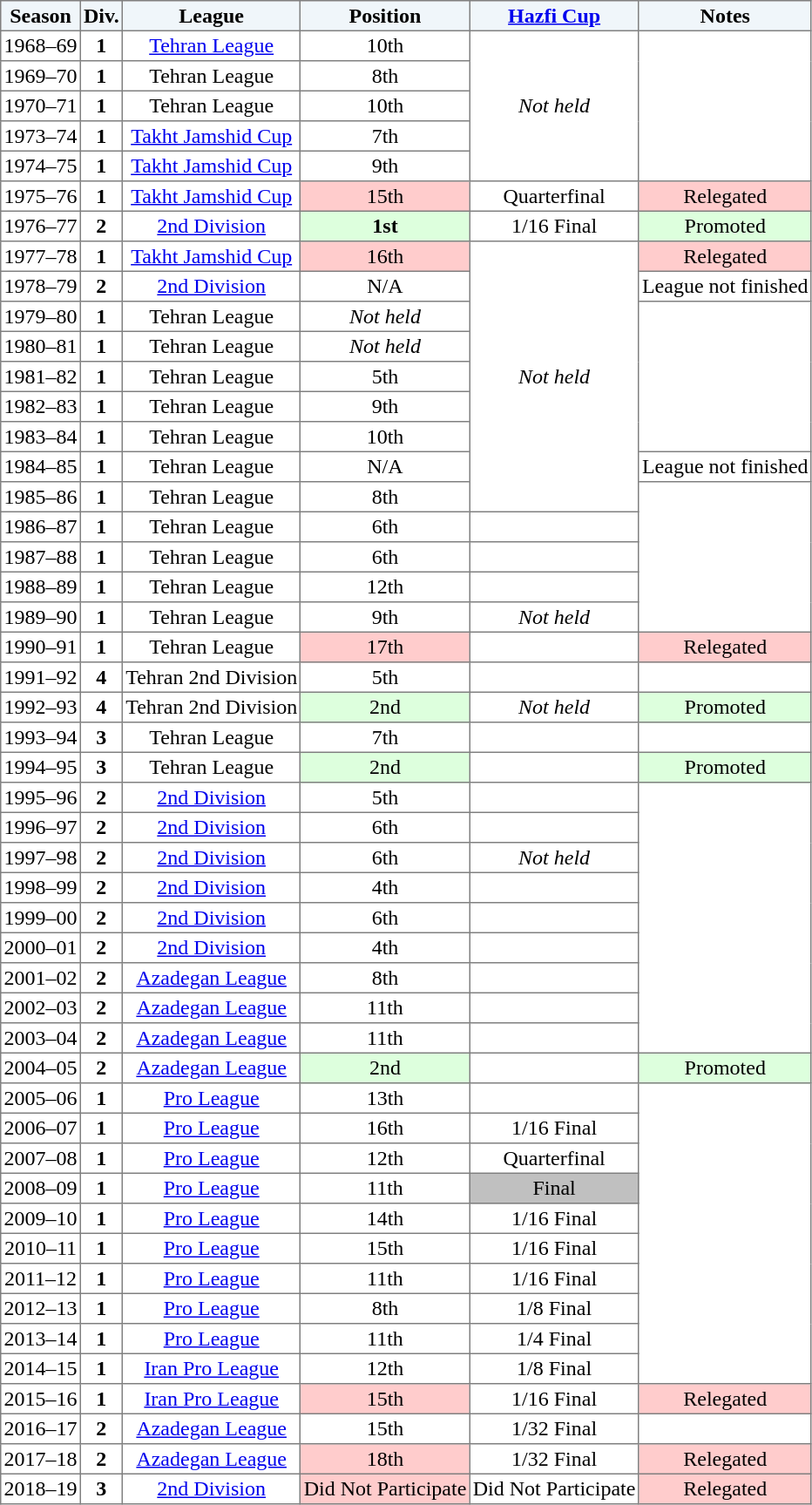<table border="1" cellpadding="2" style="border-collapse:collapse; text-align:center; font-size:normal;">
<tr style="background:#f0f6fa;">
<th>Season</th>
<th>Div.</th>
<th>League</th>
<th>Position</th>
<th><a href='#'>Hazfi Cup</a></th>
<th>Notes</th>
</tr>
<tr>
<td>1968–69</td>
<td><strong>1</strong></td>
<td><a href='#'>Tehran League</a></td>
<td>10th</td>
<td rowspan=5><em>Not held</em></td>
<td rowspan=5></td>
</tr>
<tr>
<td>1969–70</td>
<td><strong>1</strong></td>
<td>Tehran League</td>
<td>8th</td>
</tr>
<tr>
<td>1970–71</td>
<td><strong>1</strong></td>
<td>Tehran League</td>
<td>10th</td>
</tr>
<tr>
<td>1973–74</td>
<td><strong>1</strong></td>
<td><a href='#'>Takht Jamshid Cup</a></td>
<td>7th</td>
</tr>
<tr>
<td>1974–75</td>
<td><strong>1</strong></td>
<td><a href='#'>Takht Jamshid Cup</a></td>
<td>9th</td>
</tr>
<tr>
<td>1975–76</td>
<td><strong>1</strong></td>
<td><a href='#'>Takht Jamshid Cup</a></td>
<td style="text-align:center; background:#fcc;">15th</td>
<td>Quarterfinal</td>
<td style="text-align:center; background:#fcc;">Relegated</td>
</tr>
<tr>
<td>1976–77</td>
<td><strong>2</strong></td>
<td><a href='#'>2nd Division</a></td>
<td style="text-align:center; background:#dfd;"><strong>1st</strong></td>
<td>1/16 Final</td>
<td style="text-align:center; background:#dfd;">Promoted</td>
</tr>
<tr>
<td>1977–78</td>
<td><strong>1</strong></td>
<td><a href='#'>Takht Jamshid Cup</a></td>
<td style="text-align:center; background:#fcc;">16th</td>
<td rowspan=9><em>Not held</em></td>
<td style="text-align:center; background:#fcc;">Relegated</td>
</tr>
<tr>
<td>1978–79</td>
<td><strong>2</strong></td>
<td><a href='#'>2nd Division</a></td>
<td>N/A</td>
<td>League not finished</td>
</tr>
<tr>
<td>1979–80</td>
<td><strong>1</strong></td>
<td>Tehran League</td>
<td><em>Not held</em></td>
<td rowspan=5></td>
</tr>
<tr>
<td>1980–81</td>
<td><strong>1</strong></td>
<td>Tehran League</td>
<td><em>Not held</em></td>
</tr>
<tr>
<td>1981–82</td>
<td><strong>1</strong></td>
<td>Tehran League</td>
<td>5th</td>
</tr>
<tr>
<td>1982–83</td>
<td><strong>1</strong></td>
<td>Tehran League</td>
<td>9th</td>
</tr>
<tr>
<td>1983–84</td>
<td><strong>1</strong></td>
<td>Tehran League</td>
<td>10th</td>
</tr>
<tr>
<td>1984–85</td>
<td><strong>1</strong></td>
<td>Tehran League</td>
<td>N/A</td>
<td>League not finished</td>
</tr>
<tr>
<td>1985–86</td>
<td><strong>1</strong></td>
<td>Tehran League</td>
<td>8th</td>
<td rowspan=5></td>
</tr>
<tr>
<td>1986–87</td>
<td><strong>1</strong></td>
<td>Tehran League</td>
<td>6th</td>
<td></td>
</tr>
<tr>
<td>1987–88</td>
<td><strong>1</strong></td>
<td>Tehran League</td>
<td>6th</td>
<td></td>
</tr>
<tr>
<td>1988–89</td>
<td><strong>1</strong></td>
<td>Tehran League</td>
<td>12th</td>
<td></td>
</tr>
<tr>
<td>1989–90</td>
<td><strong>1</strong></td>
<td>Tehran League</td>
<td>9th</td>
<td><em>Not held</em></td>
</tr>
<tr>
<td>1990–91</td>
<td><strong>1</strong></td>
<td>Tehran League</td>
<td style="text-align:center; background:#fcc;">17th</td>
<td></td>
<td style="text-align:center; background:#fcc;">Relegated</td>
</tr>
<tr>
<td>1991–92</td>
<td><strong>4</strong></td>
<td>Tehran 2nd Division</td>
<td>5th</td>
<td></td>
<td></td>
</tr>
<tr>
<td>1992–93</td>
<td><strong>4</strong></td>
<td>Tehran 2nd Division</td>
<td style="text-align:center; background:#dfd;">2nd</td>
<td><em>Not held</em></td>
<td style="text-align:center; background:#dfd;">Promoted</td>
</tr>
<tr>
<td>1993–94</td>
<td><strong>3</strong></td>
<td>Tehran League</td>
<td>7th</td>
<td></td>
<td></td>
</tr>
<tr>
<td>1994–95</td>
<td><strong>3</strong></td>
<td>Tehran League</td>
<td style="text-align:center; background:#dfd;">2nd</td>
<td></td>
<td style="text-align:center; background:#dfd;">Promoted</td>
</tr>
<tr>
<td>1995–96</td>
<td><strong>2</strong></td>
<td><a href='#'>2nd Division</a></td>
<td>5th</td>
<td></td>
<td rowspan=9></td>
</tr>
<tr>
<td>1996–97</td>
<td><strong>2</strong></td>
<td><a href='#'>2nd Division</a></td>
<td>6th</td>
<td></td>
</tr>
<tr>
<td>1997–98</td>
<td><strong>2</strong></td>
<td><a href='#'>2nd Division</a></td>
<td>6th</td>
<td><em>Not held</em></td>
</tr>
<tr>
<td>1998–99</td>
<td><strong>2</strong></td>
<td><a href='#'>2nd Division</a></td>
<td>4th</td>
<td></td>
</tr>
<tr>
<td>1999–00</td>
<td><strong>2</strong></td>
<td><a href='#'>2nd Division</a></td>
<td>6th</td>
<td></td>
</tr>
<tr>
<td>2000–01</td>
<td><strong>2</strong></td>
<td><a href='#'>2nd Division</a></td>
<td>4th</td>
<td></td>
</tr>
<tr>
<td>2001–02</td>
<td><strong>2</strong></td>
<td><a href='#'>Azadegan League</a></td>
<td>8th</td>
<td></td>
</tr>
<tr>
<td>2002–03</td>
<td><strong>2</strong></td>
<td><a href='#'>Azadegan League</a></td>
<td>11th</td>
<td></td>
</tr>
<tr>
<td>2003–04</td>
<td><strong>2</strong></td>
<td><a href='#'>Azadegan League</a></td>
<td>11th</td>
<td></td>
</tr>
<tr>
<td>2004–05</td>
<td><strong>2</strong></td>
<td><a href='#'>Azadegan League</a></td>
<td style="text-align:center; background:#dfd;">2nd</td>
<td></td>
<td style="text-align:center; background:#dfd;">Promoted</td>
</tr>
<tr>
<td>2005–06</td>
<td><strong>1</strong></td>
<td><a href='#'>Pro League</a></td>
<td>13th</td>
<td></td>
<td rowspan=10></td>
</tr>
<tr>
<td>2006–07</td>
<td><strong>1</strong></td>
<td><a href='#'>Pro League</a></td>
<td>16th</td>
<td>1/16 Final</td>
</tr>
<tr>
<td>2007–08</td>
<td><strong>1</strong></td>
<td><a href='#'>Pro League</a></td>
<td>12th</td>
<td>Quarterfinal</td>
</tr>
<tr>
<td>2008–09</td>
<td><strong>1</strong></td>
<td><a href='#'>Pro League</a></td>
<td>11th</td>
<td bgcolor=silver>Final</td>
</tr>
<tr>
<td>2009–10</td>
<td><strong>1</strong></td>
<td><a href='#'>Pro League</a></td>
<td>14th</td>
<td>1/16 Final</td>
</tr>
<tr>
<td>2010–11</td>
<td><strong>1</strong></td>
<td><a href='#'>Pro League</a></td>
<td>15th</td>
<td>1/16 Final</td>
</tr>
<tr>
<td>2011–12</td>
<td><strong>1</strong></td>
<td><a href='#'>Pro League</a></td>
<td>11th</td>
<td>1/16 Final</td>
</tr>
<tr>
<td>2012–13</td>
<td><strong>1</strong></td>
<td><a href='#'>Pro League</a></td>
<td>8th</td>
<td>1/8 Final</td>
</tr>
<tr align="center">
<td>2013–14</td>
<td><strong>1</strong></td>
<td><a href='#'>Pro League</a></td>
<td>11th</td>
<td>1/4 Final</td>
</tr>
<tr>
<td>2014–15</td>
<td><strong>1</strong></td>
<td><a href='#'>Iran Pro League</a></td>
<td>12th</td>
<td>1/8 Final</td>
</tr>
<tr>
<td>2015–16</td>
<td><strong>1</strong></td>
<td><a href='#'>Iran Pro League</a></td>
<td style="text-align:center; background:#fcc;">15th</td>
<td>1/16 Final</td>
<td style="text-align:center; background:#fcc;">Relegated</td>
</tr>
<tr>
<td>2016–17</td>
<td><strong>2</strong></td>
<td><a href='#'>Azadegan League</a></td>
<td>15th</td>
<td>1/32 Final</td>
</tr>
<tr>
<td>2017–18</td>
<td><strong>2</strong></td>
<td><a href='#'>Azadegan League</a></td>
<td style="text-align:center; background:#fcc;">18th</td>
<td>1/32 Final</td>
<td style="text-align:center; background:#fcc;">Relegated</td>
</tr>
<tr>
<td>2018–19</td>
<td><strong>3</strong></td>
<td><a href='#'>2nd Division</a></td>
<td style="text-align:center; background:#fcc;">Did Not Participate</td>
<td>Did Not Participate</td>
<td style="text-align:center; background:#fcc;">Relegated</td>
</tr>
</table>
